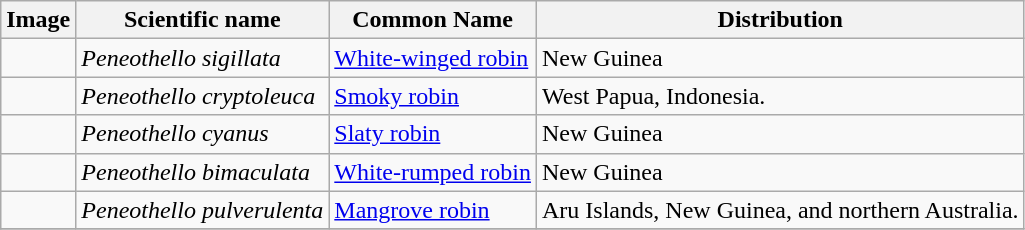<table class="wikitable">
<tr>
<th>Image</th>
<th>Scientific name</th>
<th>Common Name</th>
<th>Distribution</th>
</tr>
<tr>
<td></td>
<td><em>Peneothello sigillata</em></td>
<td><a href='#'>White-winged robin</a></td>
<td>New Guinea</td>
</tr>
<tr>
<td></td>
<td><em>Peneothello cryptoleuca</em></td>
<td><a href='#'>Smoky robin</a></td>
<td>West Papua, Indonesia.</td>
</tr>
<tr>
<td></td>
<td><em>Peneothello cyanus</em></td>
<td><a href='#'>Slaty robin</a></td>
<td>New Guinea</td>
</tr>
<tr>
<td></td>
<td><em>Peneothello bimaculata</em></td>
<td><a href='#'>White-rumped robin</a></td>
<td>New Guinea</td>
</tr>
<tr>
<td></td>
<td><em>Peneothello pulverulenta</em></td>
<td><a href='#'>Mangrove robin</a></td>
<td>Aru Islands, New Guinea, and northern Australia.</td>
</tr>
<tr>
</tr>
</table>
